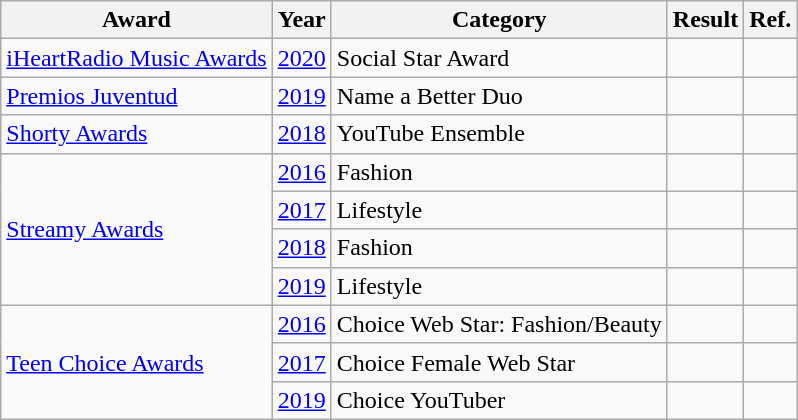<table class="wikitable sortable">
<tr>
<th>Award</th>
<th>Year</th>
<th>Category</th>
<th>Result</th>
<th>Ref.</th>
</tr>
<tr>
<td><a href='#'>iHeartRadio Music Awards</a></td>
<td><a href='#'>2020</a></td>
<td>Social Star Award</td>
<td></td>
<td style="text-align:center;"></td>
</tr>
<tr>
<td><a href='#'>Premios Juventud</a></td>
<td><a href='#'>2019</a></td>
<td>Name a Better Duo</td>
<td></td>
<td style="text-align:center;"></td>
</tr>
<tr>
<td><a href='#'>Shorty Awards</a></td>
<td><a href='#'>2018</a></td>
<td>YouTube Ensemble</td>
<td></td>
<td style="text-align:center;"></td>
</tr>
<tr>
<td rowspan=4><a href='#'>Streamy Awards</a></td>
<td><a href='#'>2016</a></td>
<td>Fashion</td>
<td></td>
<td style="text-align:center;"></td>
</tr>
<tr>
<td><a href='#'>2017</a></td>
<td>Lifestyle</td>
<td></td>
<td style="text-align:center;"></td>
</tr>
<tr>
<td><a href='#'>2018</a></td>
<td>Fashion</td>
<td></td>
<td style="text-align:center;"></td>
</tr>
<tr>
<td><a href='#'>2019</a></td>
<td>Lifestyle</td>
<td></td>
<td style="text-align:center;"></td>
</tr>
<tr>
<td rowspan=3><a href='#'>Teen Choice Awards</a></td>
<td><a href='#'>2016</a></td>
<td>Choice Web Star: Fashion/Beauty</td>
<td></td>
<td style="text-align:center;"></td>
</tr>
<tr>
<td><a href='#'>2017</a></td>
<td>Choice Female Web Star</td>
<td></td>
<td style="text-align:center;"></td>
</tr>
<tr>
<td><a href='#'>2019</a></td>
<td>Choice YouTuber</td>
<td></td>
<td style="text-align:center;"></td>
</tr>
</table>
